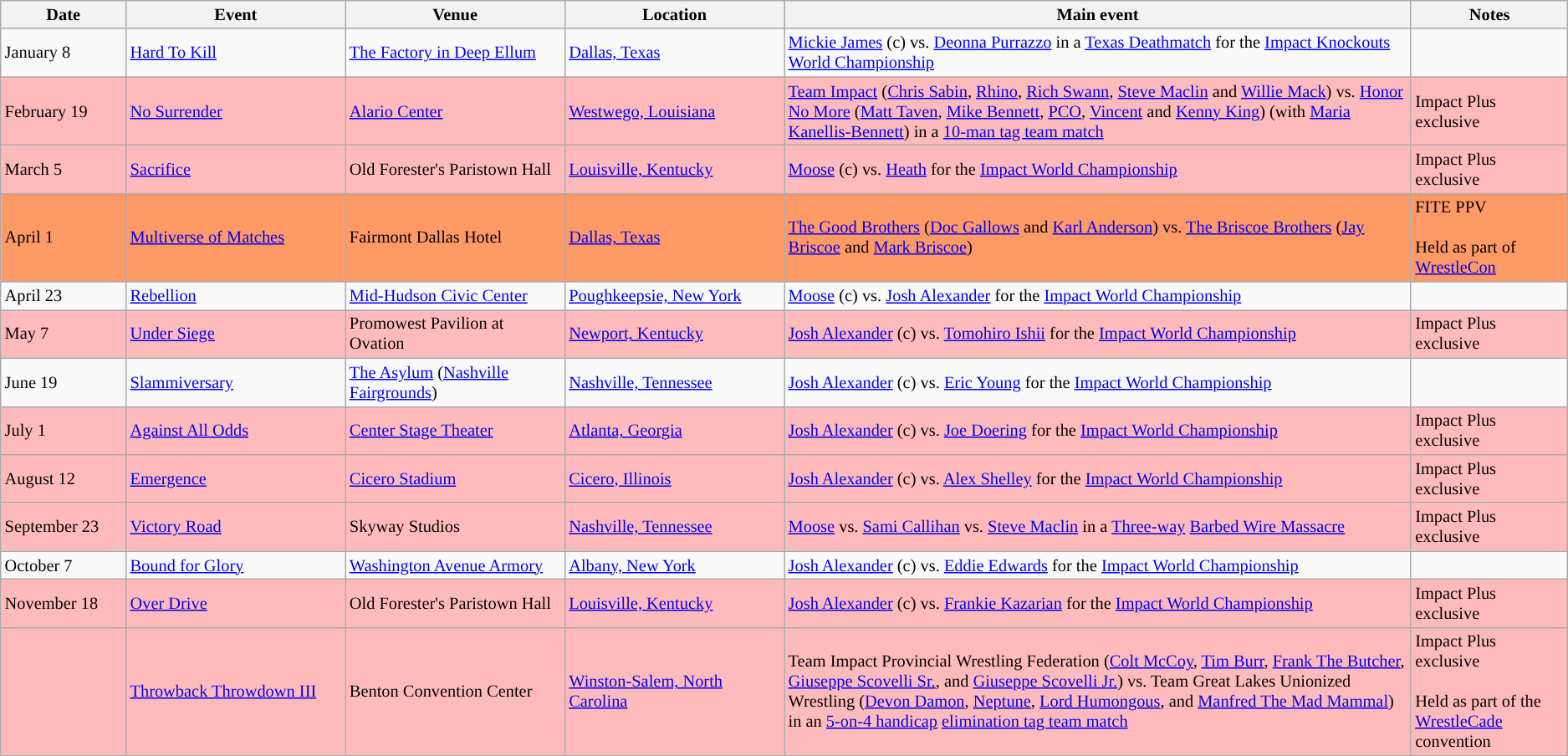<table class="sortable wikitable succession-box" style="font-size:85%;">
<tr>
<th width=8%>Date</th>
<th width=14%>Event</th>
<th width=14%>Venue</th>
<th width=14%>Location</th>
<th width=40%>Main event</th>
<th width=14%>Notes</th>
</tr>
<tr>
<td>January 8</td>
<td><a href='#'>Hard To Kill</a></td>
<td><a href='#'>The Factory in Deep Ellum</a></td>
<td><a href='#'>Dallas, Texas</a></td>
<td><a href='#'>Mickie James</a> (c) vs. <a href='#'>Deonna Purrazzo</a> in a <a href='#'>Texas Deathmatch</a> for the <a href='#'>Impact Knockouts World Championship</a></td>
<td></td>
</tr>
<tr style="background: #FBB">
<td>February 19</td>
<td><a href='#'>No Surrender</a></td>
<td><a href='#'>Alario Center</a></td>
<td><a href='#'>Westwego, Louisiana</a></td>
<td><a href='#'>Team Impact</a> (<a href='#'>Chris Sabin</a>, <a href='#'>Rhino</a>, <a href='#'>Rich Swann</a>, <a href='#'>Steve Maclin</a> and <a href='#'>Willie Mack</a>) vs. <a href='#'>Honor No More</a> (<a href='#'>Matt Taven</a>, <a href='#'>Mike Bennett</a>, <a href='#'>PCO</a>, <a href='#'>Vincent</a> and <a href='#'>Kenny King</a>) (with <a href='#'>Maria Kanellis-Bennett</a>) in a <a href='#'>10-man tag team match</a></td>
<td>Impact Plus exclusive</td>
</tr>
<tr style="background: #FBB">
<td>March 5</td>
<td><a href='#'>Sacrifice</a></td>
<td>Old Forester's Paristown Hall</td>
<td><a href='#'>Louisville, Kentucky</a></td>
<td><a href='#'>Moose</a> (c) vs. <a href='#'>Heath</a> for the <a href='#'>Impact World Championship</a></td>
<td>Impact Plus exclusive</td>
</tr>
<tr style="background: #FF9966">
<td>April 1</td>
<td><a href='#'>Multiverse of Matches</a></td>
<td>Fairmont Dallas Hotel</td>
<td><a href='#'>Dallas, Texas</a></td>
<td><a href='#'>The Good Brothers</a> (<a href='#'>Doc Gallows</a> and <a href='#'>Karl Anderson</a>) vs. <a href='#'>The Briscoe Brothers</a> (<a href='#'>Jay Briscoe</a> and <a href='#'>Mark Briscoe</a>)</td>
<td>FITE PPV<br><br>Held as part of <a href='#'>WrestleCon</a></td>
</tr>
<tr>
<td>April 23</td>
<td><a href='#'>Rebellion</a></td>
<td><a href='#'>Mid-Hudson Civic Center</a></td>
<td><a href='#'>Poughkeepsie, New York</a></td>
<td><a href='#'>Moose</a> (c) vs. <a href='#'>Josh Alexander</a> for the <a href='#'>Impact World Championship</a></td>
<td></td>
</tr>
<tr style="background: #FBB">
<td>May 7</td>
<td><a href='#'>Under Siege</a></td>
<td>Promowest Pavilion at Ovation</td>
<td><a href='#'>Newport, Kentucky</a></td>
<td><a href='#'>Josh Alexander</a> (c) vs. <a href='#'>Tomohiro Ishii</a> for the <a href='#'>Impact World Championship</a></td>
<td>Impact Plus exclusive</td>
</tr>
<tr>
<td>June 19</td>
<td><a href='#'>Slammiversary</a></td>
<td><a href='#'>The Asylum</a> (<a href='#'>Nashville Fairgrounds</a>)</td>
<td><a href='#'>Nashville, Tennessee</a></td>
<td><a href='#'>Josh Alexander</a> (c) vs. <a href='#'>Eric Young</a> for the <a href='#'>Impact World Championship</a></td>
<td></td>
</tr>
<tr style="background: #FBB">
<td>July 1</td>
<td><a href='#'>Against All Odds</a></td>
<td><a href='#'>Center Stage Theater</a></td>
<td><a href='#'>Atlanta, Georgia</a></td>
<td><a href='#'>Josh Alexander</a> (c) vs. <a href='#'>Joe Doering</a> for the <a href='#'>Impact World Championship</a></td>
<td>Impact Plus exclusive</td>
</tr>
<tr style="background: #FBB">
<td>August 12</td>
<td><a href='#'>Emergence</a></td>
<td><a href='#'>Cicero Stadium</a></td>
<td><a href='#'>Cicero, Illinois</a></td>
<td><a href='#'>Josh Alexander</a> (c) vs. <a href='#'>Alex Shelley</a> for the <a href='#'>Impact World Championship</a></td>
<td>Impact Plus exclusive</td>
</tr>
<tr style="background: #FBB">
<td>September 23</td>
<td><a href='#'>Victory Road</a></td>
<td>Skyway Studios</td>
<td><a href='#'>Nashville, Tennessee</a></td>
<td><a href='#'>Moose</a> vs. <a href='#'>Sami Callihan</a> vs. <a href='#'>Steve Maclin</a> in a <a href='#'>Three-way</a> <a href='#'>Barbed Wire Massacre</a></td>
<td>Impact Plus exclusive</td>
</tr>
<tr>
<td>October 7</td>
<td><a href='#'>Bound for Glory</a></td>
<td><a href='#'>Washington Avenue Armory</a></td>
<td><a href='#'>Albany, New York</a></td>
<td><a href='#'>Josh Alexander</a> (c) vs. <a href='#'>Eddie Edwards</a> for the <a href='#'>Impact World Championship</a></td>
<td></td>
</tr>
<tr style="background: #FBB">
<td>November 18</td>
<td><a href='#'>Over Drive</a></td>
<td>Old Forester's Paristown Hall</td>
<td><a href='#'>Louisville, Kentucky</a></td>
<td><a href='#'>Josh Alexander</a> (c) vs. <a href='#'>Frankie Kazarian</a> for the <a href='#'>Impact World Championship</a></td>
<td>Impact Plus exclusive</td>
</tr>
<tr style="background: #FBB">
<td></td>
<td><a href='#'>Throwback Throwdown III</a></td>
<td>Benton Convention Center</td>
<td><a href='#'>Winston-Salem, North Carolina</a></td>
<td>Team Impact Provincial Wrestling Federation (<a href='#'>Colt McCoy</a>, <a href='#'>Tim Burr</a>, <a href='#'>Frank The Butcher</a>, <a href='#'>Giuseppe Scovelli Sr.</a>, and <a href='#'>Giuseppe Scovelli Jr.</a>) vs. Team Great Lakes Unionized Wrestling (<a href='#'>Devon Damon</a>, <a href='#'>Neptune</a>, <a href='#'>Lord Humongous</a>, and <a href='#'>Manfred The Mad Mammal</a>) in an <a href='#'>5-on-4 handicap</a> <a href='#'>elimination tag team match</a></td>
<td>Impact Plus exclusive<br><br>Held as part of the <a href='#'>WrestleCade</a> convention</td>
</tr>
</table>
